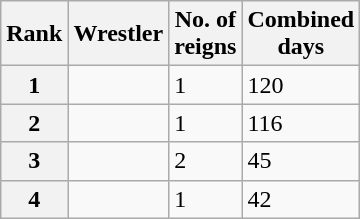<table class="wikitable sortable">
<tr>
<th>Rank</th>
<th>Wrestler</th>
<th>No. of<br>reigns</th>
<th>Combined<br>days</th>
</tr>
<tr>
<th>1</th>
<td></td>
<td>1</td>
<td>120</td>
</tr>
<tr>
<th>2</th>
<td></td>
<td>1</td>
<td>116</td>
</tr>
<tr>
<th>3</th>
<td></td>
<td>2</td>
<td>45</td>
</tr>
<tr>
<th>4</th>
<td></td>
<td>1</td>
<td>42</td>
</tr>
</table>
